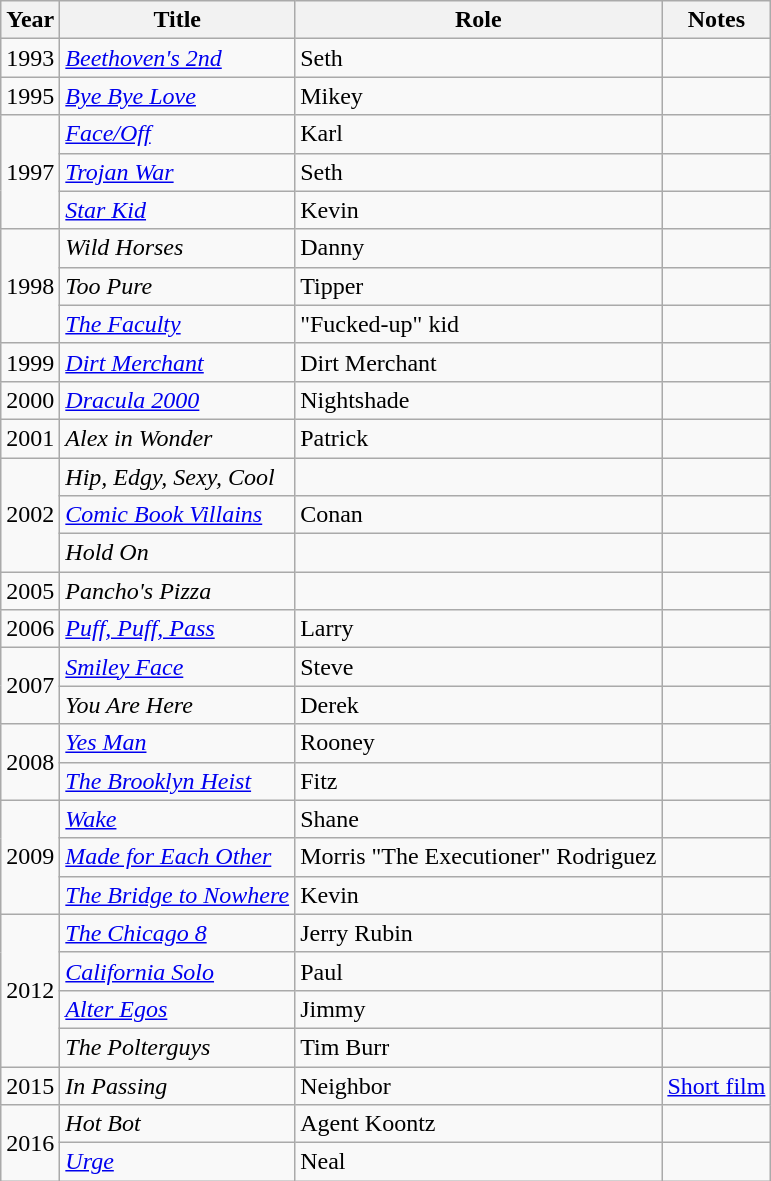<table class="wikitable sortable">
<tr>
<th>Year</th>
<th>Title</th>
<th>Role</th>
<th class="unsortable">Notes</th>
</tr>
<tr>
<td>1993</td>
<td><em><a href='#'>Beethoven's 2nd</a></em></td>
<td>Seth</td>
<td></td>
</tr>
<tr>
<td>1995</td>
<td><em><a href='#'>Bye Bye Love</a></em></td>
<td>Mikey</td>
<td></td>
</tr>
<tr>
<td rowspan="3">1997</td>
<td><em><a href='#'>Face/Off</a></em></td>
<td>Karl</td>
<td></td>
</tr>
<tr>
<td><em><a href='#'>Trojan War</a></em></td>
<td>Seth</td>
<td></td>
</tr>
<tr>
<td><em><a href='#'>Star Kid</a></em></td>
<td>Kevin</td>
<td></td>
</tr>
<tr>
<td rowspan="3">1998</td>
<td><em>Wild Horses</em></td>
<td>Danny</td>
<td></td>
</tr>
<tr>
<td><em>Too Pure</em></td>
<td>Tipper</td>
<td></td>
</tr>
<tr>
<td><em><a href='#'>The Faculty</a></em></td>
<td>"Fucked-up" kid</td>
<td></td>
</tr>
<tr>
<td>1999</td>
<td><em><a href='#'>Dirt Merchant</a></em></td>
<td>Dirt Merchant</td>
<td></td>
</tr>
<tr>
<td>2000</td>
<td><em><a href='#'>Dracula 2000</a></em></td>
<td>Nightshade</td>
<td></td>
</tr>
<tr>
<td>2001</td>
<td><em>Alex in Wonder</em></td>
<td>Patrick</td>
<td></td>
</tr>
<tr>
<td rowspan="3">2002</td>
<td><em>Hip, Edgy, Sexy, Cool</em></td>
<td></td>
<td></td>
</tr>
<tr>
<td><em><a href='#'>Comic Book Villains</a></em></td>
<td>Conan</td>
<td></td>
</tr>
<tr>
<td><em>Hold On</em></td>
<td></td>
<td></td>
</tr>
<tr>
<td>2005</td>
<td><em>Pancho's Pizza</em></td>
<td></td>
<td></td>
</tr>
<tr>
<td>2006</td>
<td><em><a href='#'>Puff, Puff, Pass</a></em></td>
<td>Larry</td>
<td></td>
</tr>
<tr>
<td rowspan="2">2007</td>
<td><em><a href='#'>Smiley Face</a></em></td>
<td>Steve</td>
<td></td>
</tr>
<tr>
<td><em>You Are Here</em></td>
<td>Derek</td>
<td></td>
</tr>
<tr>
<td rowspan="2">2008</td>
<td><em><a href='#'>Yes Man</a></em></td>
<td>Rooney</td>
<td></td>
</tr>
<tr>
<td><em><a href='#'>The Brooklyn Heist</a></em></td>
<td>Fitz</td>
<td></td>
</tr>
<tr>
<td rowspan="3">2009</td>
<td><em><a href='#'>Wake</a></em></td>
<td>Shane</td>
<td></td>
</tr>
<tr>
<td><em><a href='#'>Made for Each Other</a></em></td>
<td>Morris "The Executioner" Rodriguez</td>
<td></td>
</tr>
<tr>
<td><em><a href='#'>The Bridge to Nowhere</a></em></td>
<td>Kevin</td>
<td></td>
</tr>
<tr>
<td rowspan="4">2012</td>
<td><em><a href='#'>The Chicago 8</a></em></td>
<td>Jerry Rubin</td>
<td></td>
</tr>
<tr>
<td><em><a href='#'>California Solo</a></em></td>
<td>Paul</td>
<td></td>
</tr>
<tr>
<td><em><a href='#'>Alter Egos</a></em></td>
<td>Jimmy</td>
<td></td>
</tr>
<tr>
<td><em>The Polterguys</em></td>
<td>Tim Burr</td>
<td></td>
</tr>
<tr>
<td>2015</td>
<td><em>In Passing</em></td>
<td>Neighbor</td>
<td style="text-align:center; "><a href='#'>Short film</a></td>
</tr>
<tr>
<td rowspan="2">2016</td>
<td><em>Hot Bot</em></td>
<td>Agent Koontz</td>
<td></td>
</tr>
<tr>
<td><em><a href='#'>Urge</a></em></td>
<td>Neal</td>
<td></td>
</tr>
</table>
